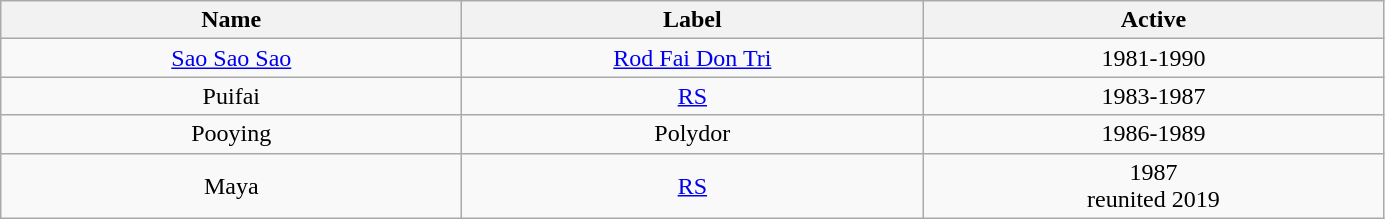<table class="wikitable sortable" border="1" style="text-align:center;">
<tr>
<th width="300">Name</th>
<th width="300">Label</th>
<th width="300">Active</th>
</tr>
<tr>
<td><a href='#'>Sao Sao Sao</a></td>
<td><a href='#'>Rod Fai Don Tri</a></td>
<td>1981-1990</td>
</tr>
<tr>
<td>Puifai</td>
<td><a href='#'>RS</a></td>
<td>1983-1987</td>
</tr>
<tr>
<td>Pooying</td>
<td>Polydor</td>
<td>1986-1989</td>
</tr>
<tr>
<td>Maya</td>
<td><a href='#'>RS</a></td>
<td>1987<br>reunited 2019</td>
</tr>
</table>
